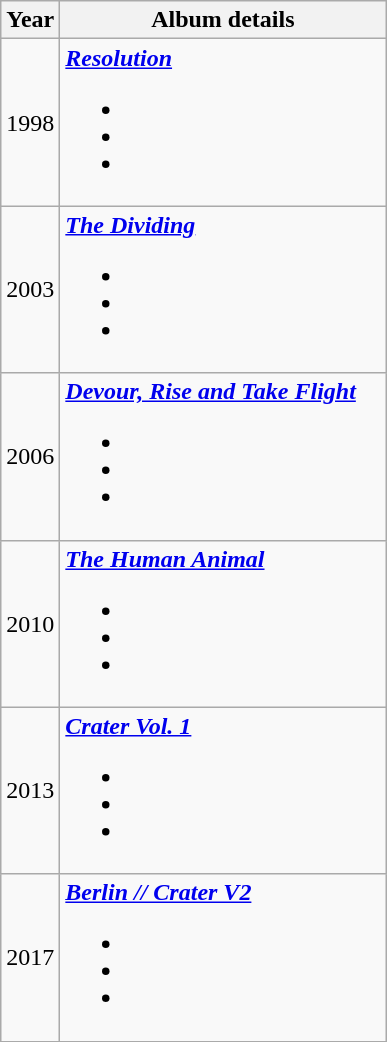<table class="wikitable">
<tr>
<th rowspan="1">Year</th>
<th width="210" rowspan="1">Album details</th>
</tr>
<tr>
<td>1998</td>
<td><strong><em><a href='#'>Resolution</a></em></strong><br><ul><li></li><li></li><li></li></ul></td>
</tr>
<tr>
<td>2003</td>
<td><strong><em><a href='#'>The Dividing</a></em></strong><br><ul><li></li><li></li><li></li></ul></td>
</tr>
<tr>
<td>2006</td>
<td><strong><em><a href='#'>Devour, Rise and Take Flight</a></em></strong><br><ul><li></li><li></li><li></li></ul></td>
</tr>
<tr>
<td>2010</td>
<td><strong><em><a href='#'>The Human Animal</a></em></strong><br><ul><li></li><li></li><li></li></ul></td>
</tr>
<tr>
<td>2013</td>
<td><strong><em><a href='#'>Crater Vol. 1</a></em></strong><br><ul><li></li><li></li><li></li></ul></td>
</tr>
<tr>
<td>2017</td>
<td><strong><em><a href='#'>Berlin // Crater V2</a></em></strong><br><ul><li></li><li></li><li></li></ul></td>
</tr>
</table>
